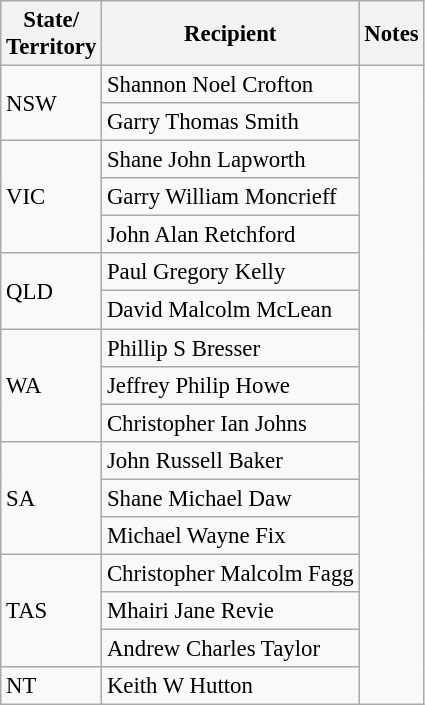<table class="wikitable" style="font-size:95%;">
<tr>
<th>State/<br>Territory</th>
<th>Recipient</th>
<th>Notes</th>
</tr>
<tr>
<td rowspan=2>NSW</td>
<td>Shannon Noel Crofton</td>
<td rowspan=17></td>
</tr>
<tr>
<td>Garry Thomas Smith </td>
</tr>
<tr>
<td rowspan=3>VIC</td>
<td>Shane John Lapworth</td>
</tr>
<tr>
<td>Garry William Moncrieff</td>
</tr>
<tr>
<td>John Alan Retchford</td>
</tr>
<tr>
<td rowspan=2>QLD</td>
<td>Paul Gregory Kelly</td>
</tr>
<tr>
<td>David Malcolm McLean</td>
</tr>
<tr>
<td rowspan=3>WA</td>
<td>Phillip S Bresser</td>
</tr>
<tr>
<td>Jeffrey Philip Howe</td>
</tr>
<tr>
<td>Christopher Ian Johns</td>
</tr>
<tr>
<td rowspan=3>SA</td>
<td>John Russell Baker</td>
</tr>
<tr>
<td>Shane Michael Daw</td>
</tr>
<tr>
<td>Michael Wayne Fix</td>
</tr>
<tr>
<td rowspan=3>TAS</td>
<td>Christopher Malcolm Fagg </td>
</tr>
<tr>
<td>Mhairi Jane Revie</td>
</tr>
<tr>
<td>Andrew Charles Taylor </td>
</tr>
<tr>
<td>NT</td>
<td>Keith W Hutton</td>
</tr>
</table>
